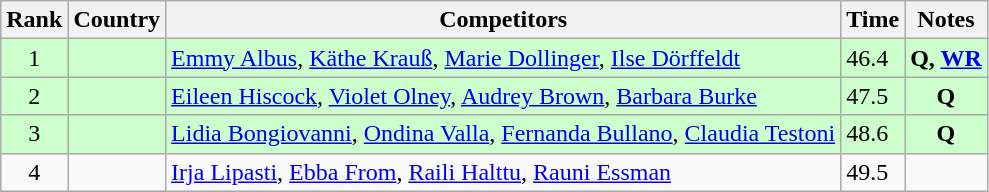<table class="wikitable sortable" style="text-align:center">
<tr>
<th>Rank</th>
<th>Country</th>
<th>Competitors</th>
<th>Time</th>
<th>Notes</th>
</tr>
<tr bgcolor=ccffcc>
<td>1</td>
<td align=left></td>
<td align=left><a href='#'>Emmy Albus</a>, <a href='#'>Käthe Krauß</a>, <a href='#'>Marie Dollinger</a>, <a href='#'>Ilse Dörffeldt</a></td>
<td align=left>46.4</td>
<td><strong>Q, <a href='#'>WR</a></strong></td>
</tr>
<tr bgcolor=ccffcc>
<td>2</td>
<td align=left></td>
<td align=left><a href='#'>Eileen Hiscock</a>, <a href='#'>Violet Olney</a>, <a href='#'>Audrey Brown</a>, <a href='#'>Barbara Burke</a></td>
<td align=left>47.5</td>
<td><strong>Q</strong></td>
</tr>
<tr bgcolor=ccffcc>
<td>3</td>
<td align=left></td>
<td align=left><a href='#'>Lidia Bongiovanni</a>, <a href='#'>Ondina Valla</a>, <a href='#'>Fernanda Bullano</a>, <a href='#'>Claudia Testoni</a></td>
<td align=left>48.6</td>
<td><strong>Q</strong></td>
</tr>
<tr>
<td>4</td>
<td align=left></td>
<td align=left><a href='#'>Irja Lipasti</a>, <a href='#'>Ebba From</a>, <a href='#'>Raili Halttu</a>, <a href='#'>Rauni Essman</a></td>
<td align=left>49.5</td>
<td></td>
</tr>
</table>
